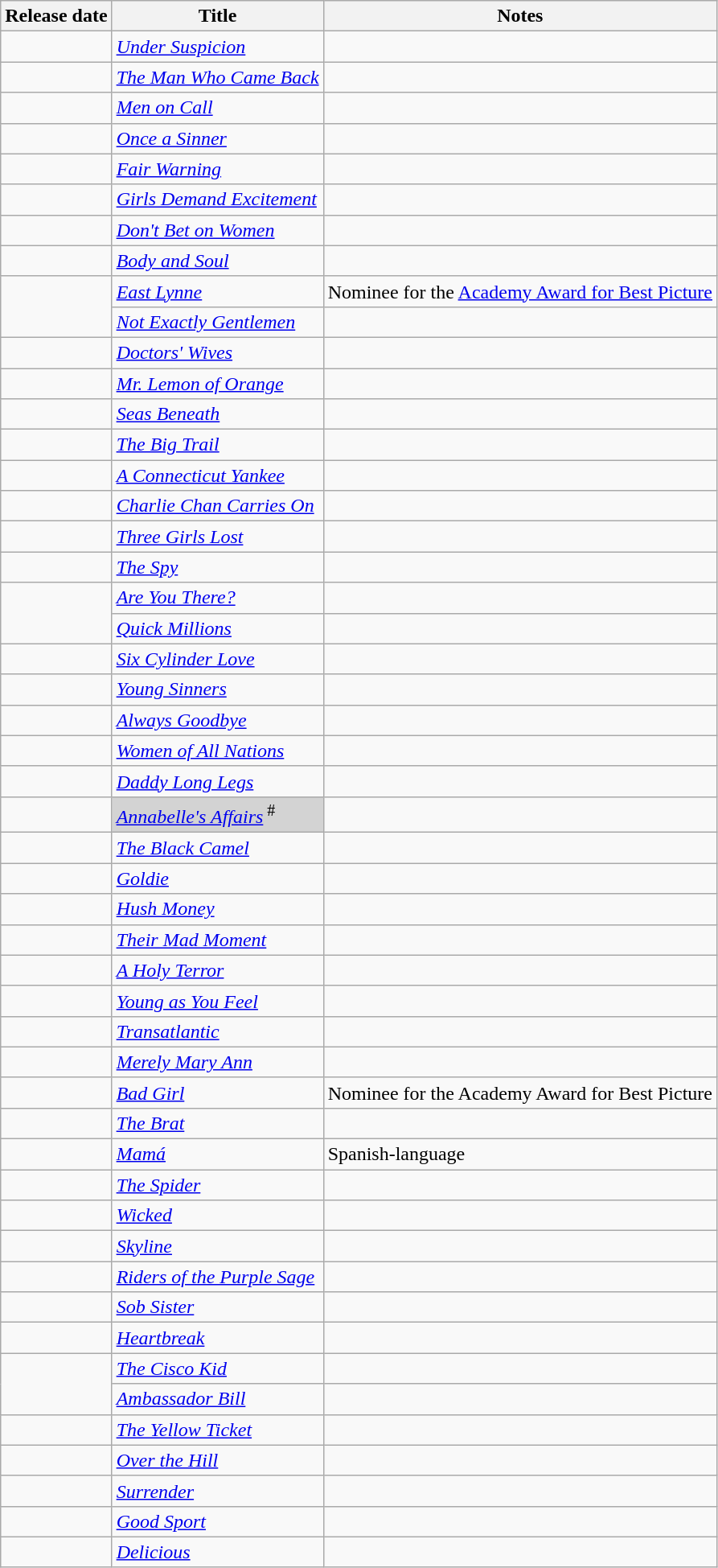<table class="wikitable sortable">
<tr>
<th>Release date</th>
<th>Title</th>
<th class="unsortable">Notes</th>
</tr>
<tr>
<td></td>
<td><em><a href='#'>Under Suspicion</a></em></td>
<td></td>
</tr>
<tr>
<td></td>
<td><em><a href='#'>The Man Who Came Back</a></em></td>
<td></td>
</tr>
<tr>
<td></td>
<td><em><a href='#'>Men on Call</a></em></td>
<td></td>
</tr>
<tr>
<td></td>
<td><em><a href='#'>Once a Sinner</a></em></td>
<td></td>
</tr>
<tr>
<td></td>
<td><em><a href='#'>Fair Warning</a></em></td>
<td></td>
</tr>
<tr>
<td></td>
<td><em><a href='#'>Girls Demand Excitement</a></em></td>
<td></td>
</tr>
<tr>
<td></td>
<td><em><a href='#'>Don't Bet on Women</a></em></td>
<td></td>
</tr>
<tr>
<td></td>
<td><em><a href='#'>Body and Soul</a></em></td>
<td></td>
</tr>
<tr>
<td rowspan="2"></td>
<td><em><a href='#'>East Lynne</a></em></td>
<td>Nominee for the <a href='#'>Academy Award for Best Picture</a></td>
</tr>
<tr>
<td><em><a href='#'>Not Exactly Gentlemen</a></em></td>
<td></td>
</tr>
<tr>
<td></td>
<td><em><a href='#'>Doctors' Wives</a></em></td>
<td></td>
</tr>
<tr>
<td></td>
<td><em><a href='#'>Mr. Lemon of Orange</a></em></td>
<td></td>
</tr>
<tr>
<td></td>
<td><em><a href='#'>Seas Beneath</a></em></td>
<td></td>
</tr>
<tr>
<td></td>
<td><em><a href='#'>The Big Trail</a></em></td>
<td></td>
</tr>
<tr>
<td></td>
<td><em><a href='#'>A Connecticut Yankee</a></em></td>
<td></td>
</tr>
<tr>
<td></td>
<td><em><a href='#'>Charlie Chan Carries On</a></em></td>
<td></td>
</tr>
<tr>
<td></td>
<td><em><a href='#'>Three Girls Lost</a></em></td>
<td></td>
</tr>
<tr>
<td></td>
<td><em><a href='#'>The Spy</a></em></td>
<td></td>
</tr>
<tr>
<td rowspan="2"></td>
<td><em><a href='#'>Are You There?</a></em></td>
<td></td>
</tr>
<tr>
<td><em><a href='#'>Quick Millions</a></em></td>
<td></td>
</tr>
<tr>
<td></td>
<td><em><a href='#'>Six Cylinder Love</a></em></td>
<td></td>
</tr>
<tr>
<td></td>
<td><em><a href='#'>Young Sinners</a></em></td>
<td></td>
</tr>
<tr>
<td></td>
<td><em><a href='#'>Always Goodbye</a></em></td>
<td></td>
</tr>
<tr>
<td></td>
<td><em><a href='#'>Women of All Nations</a></em></td>
<td></td>
</tr>
<tr>
<td></td>
<td><em><a href='#'>Daddy Long Legs</a></em></td>
<td></td>
</tr>
<tr>
<td></td>
<td bgcolor=lightgray><em><a href='#'>Annabelle's Affairs</a></em><sup> #</sup></td>
<td></td>
</tr>
<tr>
<td></td>
<td><em><a href='#'>The Black Camel</a></em></td>
<td></td>
</tr>
<tr>
<td></td>
<td><em><a href='#'>Goldie</a></em></td>
<td></td>
</tr>
<tr>
<td></td>
<td><em><a href='#'>Hush Money</a></em></td>
<td></td>
</tr>
<tr>
<td></td>
<td><em><a href='#'>Their Mad Moment</a></em></td>
<td></td>
</tr>
<tr>
<td></td>
<td><em><a href='#'>A Holy Terror</a></em></td>
<td></td>
</tr>
<tr>
<td></td>
<td><em><a href='#'>Young as You Feel</a></em></td>
<td></td>
</tr>
<tr>
<td></td>
<td><em><a href='#'>Transatlantic</a></em></td>
<td></td>
</tr>
<tr>
<td></td>
<td><em><a href='#'>Merely Mary Ann</a></em></td>
<td></td>
</tr>
<tr>
<td></td>
<td><em><a href='#'>Bad Girl</a></em></td>
<td>Nominee for the Academy Award for Best Picture</td>
</tr>
<tr>
<td></td>
<td><em><a href='#'>The Brat</a></em></td>
<td></td>
</tr>
<tr>
<td></td>
<td><em><a href='#'>Mamá</a></em></td>
<td>Spanish-language</td>
</tr>
<tr>
<td></td>
<td><em><a href='#'>The Spider</a></em></td>
<td></td>
</tr>
<tr>
<td></td>
<td><em><a href='#'>Wicked</a></em></td>
<td></td>
</tr>
<tr>
<td></td>
<td><em><a href='#'>Skyline</a></em></td>
<td></td>
</tr>
<tr>
<td></td>
<td><em><a href='#'>Riders of the Purple Sage</a></em></td>
<td></td>
</tr>
<tr>
<td></td>
<td><em><a href='#'>Sob Sister</a></em></td>
<td></td>
</tr>
<tr>
<td></td>
<td><em><a href='#'>Heartbreak</a></em></td>
<td></td>
</tr>
<tr>
<td rowspan="2"></td>
<td><em><a href='#'>The Cisco Kid</a></em></td>
<td></td>
</tr>
<tr>
<td><em><a href='#'>Ambassador Bill</a></em></td>
<td></td>
</tr>
<tr>
<td></td>
<td><em><a href='#'>The Yellow Ticket</a></em></td>
<td></td>
</tr>
<tr>
<td></td>
<td><em><a href='#'>Over the Hill</a></em></td>
<td></td>
</tr>
<tr>
<td></td>
<td><em><a href='#'>Surrender</a></em></td>
<td></td>
</tr>
<tr>
<td></td>
<td><em><a href='#'>Good Sport</a></em></td>
<td></td>
</tr>
<tr>
<td></td>
<td><em><a href='#'>Delicious</a></em></td>
<td></td>
</tr>
</table>
